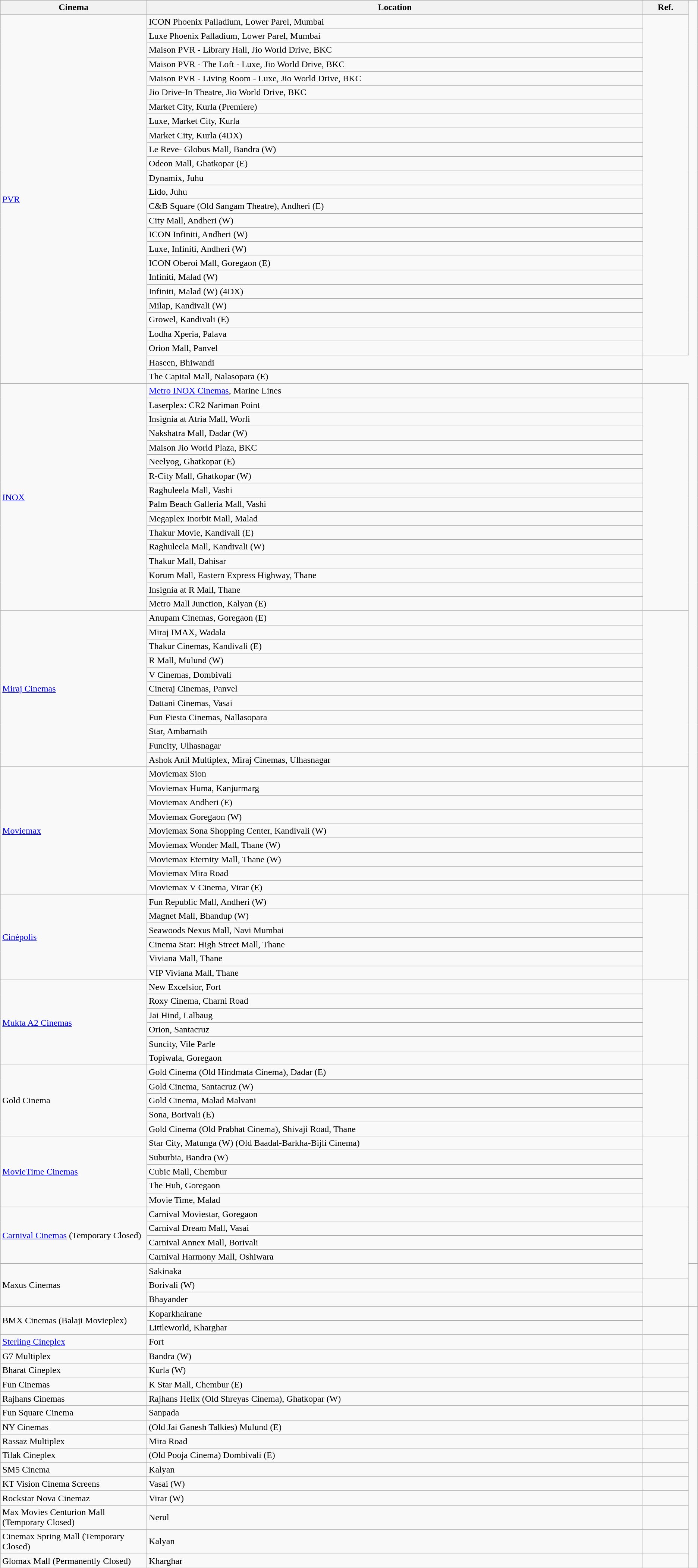<table class="wikitable">
<tr>
<th width="21%">Cinema</th>
<th>Location</th>
<th>Ref.</th>
</tr>
<tr valign="Centre">
<td Rowspan="26"><a href='#'>PVR</a></td>
<td>ICON Phoenix Palladium, Lower Parel, Mumbai</td>
<td Rowspan="24"></td>
</tr>
<tr>
<td>Luxe Phoenix Palladium, Lower Parel, Mumbai</td>
</tr>
<tr>
<td>Maison PVR - Library Hall, Jio World Drive, BKC</td>
</tr>
<tr>
<td>Maison PVR - The Loft - Luxe, Jio World Drive, BKC</td>
</tr>
<tr>
<td>Maison PVR - Living Room - Luxe, Jio World Drive, BKC</td>
</tr>
<tr>
<td>Jio Drive-In Theatre, Jio World Drive, BKC</td>
</tr>
<tr>
<td>Market City, Kurla (Premiere)</td>
</tr>
<tr>
<td>Luxe, Market City, Kurla</td>
</tr>
<tr>
<td>Market City, Kurla (4DX)</td>
</tr>
<tr>
<td>Le Reve- Globus Mall, Bandra (W)</td>
</tr>
<tr>
<td>Odeon Mall, Ghatkopar (E)</td>
</tr>
<tr>
<td>Dynamix, Juhu</td>
</tr>
<tr>
<td>Lido, Juhu</td>
</tr>
<tr>
<td>C&B Square (Old Sangam Theatre), Andheri (E)</td>
</tr>
<tr>
<td>City Mall, Andheri (W)</td>
</tr>
<tr>
<td>ICON Infiniti, Andheri (W)</td>
</tr>
<tr>
<td>Luxe, Infiniti, Andheri (W)</td>
</tr>
<tr>
<td>ICON Oberoi Mall, Goregaon (E)</td>
</tr>
<tr>
<td>Infiniti, Malad (W)</td>
</tr>
<tr>
<td>Infiniti, Malad (W) (4DX)</td>
</tr>
<tr>
<td>Milap, Kandivali (W)</td>
</tr>
<tr>
<td>Growel, Kandivali (E)</td>
</tr>
<tr>
<td>Lodha Xperia, Palava</td>
</tr>
<tr>
<td>Orion Mall, Panvel</td>
</tr>
<tr>
<td>Haseen, Bhiwandi</td>
</tr>
<tr>
<td>The Capital Mall, Nalasopara (E)</td>
</tr>
<tr>
<td Rowspan="16"><a href='#'>INOX</a></td>
<td><a href='#'>Metro INOX Cinemas</a>, Marine Lines</td>
<td Rowspan="16"></td>
</tr>
<tr>
<td>Laserplex: CR2 Nariman Point</td>
</tr>
<tr>
<td>Insignia at Atria Mall, Worli</td>
</tr>
<tr>
<td>Nakshatra Mall, Dadar (W)</td>
</tr>
<tr>
<td>Maison Jio World Plaza, BKC</td>
</tr>
<tr>
<td>Neelyog, Ghatkopar (E)</td>
</tr>
<tr>
<td>R-City Mall, Ghatkopar (W)</td>
</tr>
<tr>
<td>Raghuleela Mall, Vashi</td>
</tr>
<tr>
<td>Palm Beach Galleria Mall, Vashi</td>
</tr>
<tr>
<td>Megaplex Inorbit Mall, Malad</td>
</tr>
<tr>
<td>Thakur Movie, Kandivali (E)</td>
</tr>
<tr>
<td>Raghuleela Mall, Kandivali (W)</td>
</tr>
<tr>
<td>Thakur Mall, Dahisar</td>
</tr>
<tr>
<td>Korum Mall, Eastern Express Highway, Thane</td>
</tr>
<tr>
<td>Insignia at R Mall, Thane</td>
</tr>
<tr>
<td>Metro Mall Junction, Kalyan (E)</td>
</tr>
<tr>
<td rowspan="11"><a href='#'>Miraj Cinemas</a></td>
<td>Anupam Cinemas, Goregaon (E)</td>
<td rowspan="11"></td>
</tr>
<tr>
<td>Miraj IMAX, Wadala</td>
</tr>
<tr>
<td>Thakur Cinemas, Kandivali (E)</td>
</tr>
<tr>
<td>R Mall, Mulund (W)</td>
</tr>
<tr>
<td>V Cinemas, Dombivali</td>
</tr>
<tr>
<td>Cineraj Cinemas, Panvel</td>
</tr>
<tr>
<td>Dattani Cinemas, Vasai</td>
</tr>
<tr>
<td>Fun Fiesta Cinemas, Nallasopara</td>
</tr>
<tr>
<td>Star, Ambarnath</td>
</tr>
<tr>
<td>Funcity, Ulhasnagar</td>
</tr>
<tr>
<td>Ashok Anil Multiplex, Miraj Cinemas, Ulhasnagar</td>
</tr>
<tr>
<td Rowspan="9"><a href='#'>Moviemax</a></td>
<td>Moviemax Sion</td>
<td Rowspan="9"></td>
</tr>
<tr>
<td>Moviemax Huma, Kanjurmarg</td>
</tr>
<tr>
<td>Moviemax Andheri (E)</td>
</tr>
<tr>
<td>Moviemax Goregaon (W)</td>
</tr>
<tr>
<td>Moviemax Sona Shopping Center, Kandivali (W)</td>
</tr>
<tr>
<td>Moviemax Wonder Mall, Thane (W)</td>
</tr>
<tr>
<td>Moviemax Eternity Mall, Thane (W)</td>
</tr>
<tr>
<td>Moviemax Mira Road</td>
</tr>
<tr>
<td>Moviemax V Cinema, Virar (E)</td>
</tr>
<tr>
<td Rowspan="6"><a href='#'>Cinépolis</a></td>
<td>Fun Republic Mall, Andheri (W)</td>
<td Rowspan="6"></td>
</tr>
<tr>
<td>Magnet Mall, Bhandup (W)</td>
</tr>
<tr>
<td>Seawoods Nexus Mall, Navi Mumbai</td>
</tr>
<tr>
<td>Cinema Star: High Street Mall, Thane</td>
</tr>
<tr>
<td>Viviana Mall, Thane</td>
</tr>
<tr>
<td>VIP Viviana Mall, Thane</td>
</tr>
<tr>
<td Rowspan="6"><a href='#'>Mukta A2 Cinemas</a></td>
<td>New Excelsior, Fort</td>
<td Rowspan="6"></td>
</tr>
<tr>
<td>Roxy Cinema, Charni Road</td>
</tr>
<tr>
<td>Jai Hind, Lalbaug</td>
</tr>
<tr>
<td>Orion, Santacruz</td>
</tr>
<tr>
<td>Suncity, Vile Parle</td>
</tr>
<tr>
<td>Topiwala, Goregaon</td>
</tr>
<tr>
<td Rowspan="5">Gold Cinema</td>
<td>Gold Cinema (Old Hindmata Cinema), Dadar (E)</td>
<td Rowspan="5"></td>
</tr>
<tr>
<td>Gold Cinema, Santacruz (W)</td>
</tr>
<tr>
<td>Gold Cinema, Malad Malvani</td>
</tr>
<tr>
<td>Sona, Borivali (E)</td>
</tr>
<tr>
<td>Gold Cinema (Old Prabhat Cinema), Shivaji Road, Thane</td>
</tr>
<tr>
<td Rowspan="5"><a href='#'>MovieTime Cinemas</a></td>
<td>Star City, Matunga (W) (Old Baadal-Barkha-Bijli Cinema)</td>
<td Rowspan="5"></td>
</tr>
<tr>
<td>Suburbia, Bandra (W)</td>
</tr>
<tr>
<td>Cubic Mall, Chembur</td>
</tr>
<tr>
<td>The Hub, Goregaon</td>
</tr>
<tr>
<td>Movie Time, Malad</td>
</tr>
<tr>
<td rowspan="4"><a href='#'>Carnival Cinemas</a> (Temporary Closed)</td>
<td>Carnival Moviestar, Goregaon</td>
<td rowspan="5"></td>
</tr>
<tr>
<td>Carnival Dream Mall, Vasai</td>
</tr>
<tr>
<td>Carnival Annex Mall, Borivali</td>
</tr>
<tr>
<td>Carnival Harmony Mall, Oshiwara</td>
</tr>
<tr>
<td Rowspan="3">Maxus Cinemas</td>
<td>Sakinaka</td>
<td Rowspan="3"></td>
</tr>
<tr>
<td>Borivali (W)</td>
</tr>
<tr>
<td>Bhayander</td>
</tr>
<tr>
<td Rowspan="2">BMX Cinemas (Balaji Movieplex)</td>
<td>Koparkhairane</td>
<td Rowspan="2"></td>
</tr>
<tr>
<td>Littleworld, Kharghar</td>
</tr>
<tr>
<td><a href='#'>Sterling Cineplex</a></td>
<td>Fort</td>
<td></td>
</tr>
<tr>
<td>G7 Multiplex</td>
<td>Bandra (W)</td>
<td></td>
</tr>
<tr>
<td>Bharat Cineplex</td>
<td>Kurla (W)</td>
<td></td>
</tr>
<tr>
<td>Fun Cinemas</td>
<td>K Star Mall, Chembur (E)</td>
<td></td>
</tr>
<tr>
<td Rowspan="1">Rajhans Cinemas</td>
<td>Rajhans Helix (Old Shreyas Cinema), Ghatkopar (W)</td>
<td Rowspan="1"></td>
</tr>
<tr>
<td>Fun Square Cinema</td>
<td>Sanpada</td>
<td></td>
</tr>
<tr>
<td>NY Cinemas</td>
<td>(Old Jai Ganesh Talkies) Mulund (E)</td>
<td></td>
</tr>
<tr>
<td>Rassaz Multiplex</td>
<td>Mira Road</td>
<td></td>
</tr>
<tr>
<td>Tilak Cineplex</td>
<td>(Old Pooja Cinema) Dombivali (E)</td>
<td></td>
</tr>
<tr>
<td>SM5 Cinema</td>
<td>Kalyan</td>
<td></td>
</tr>
<tr>
<td>KT Vision Cinema Screens</td>
<td>Vasai (W)</td>
<td></td>
</tr>
<tr>
<td>Rockstar Nova Cinemaz</td>
<td>Virar (W)</td>
<td></td>
</tr>
<tr>
<td>Max Movies Centurion Mall (Temporary Closed)</td>
<td>Nerul</td>
<td></td>
</tr>
<tr>
<td>Cinemax Spring Mall (Temporary Closed)</td>
<td>Kalyan</td>
<td></td>
</tr>
<tr>
<td>Glomax Mall (Permanently Closed)</td>
<td>Kharghar</td>
<td></td>
</tr>
<tr>
</tr>
</table>
